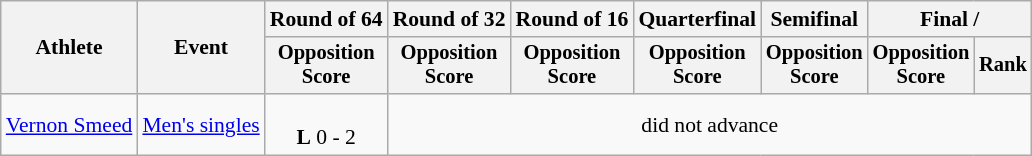<table class=wikitable style="font-size:90%">
<tr>
<th rowspan=2>Athlete</th>
<th rowspan=2>Event</th>
<th>Round of 64</th>
<th>Round of 32</th>
<th>Round of 16</th>
<th>Quarterfinal</th>
<th>Semifinal</th>
<th colspan=2>Final / </th>
</tr>
<tr style="font-size:95%">
<th>Opposition<br>Score</th>
<th>Opposition<br>Score</th>
<th>Opposition<br>Score</th>
<th>Opposition<br>Score</th>
<th>Opposition<br>Score</th>
<th>Opposition<br>Score</th>
<th>Rank</th>
</tr>
<tr align=center>
<td align=left><a href='#'>Vernon Smeed</a></td>
<td align=left><a href='#'>Men's singles</a></td>
<td><br><strong>L</strong> 0 - 2</td>
<td colspan=6>did not advance</td>
</tr>
</table>
